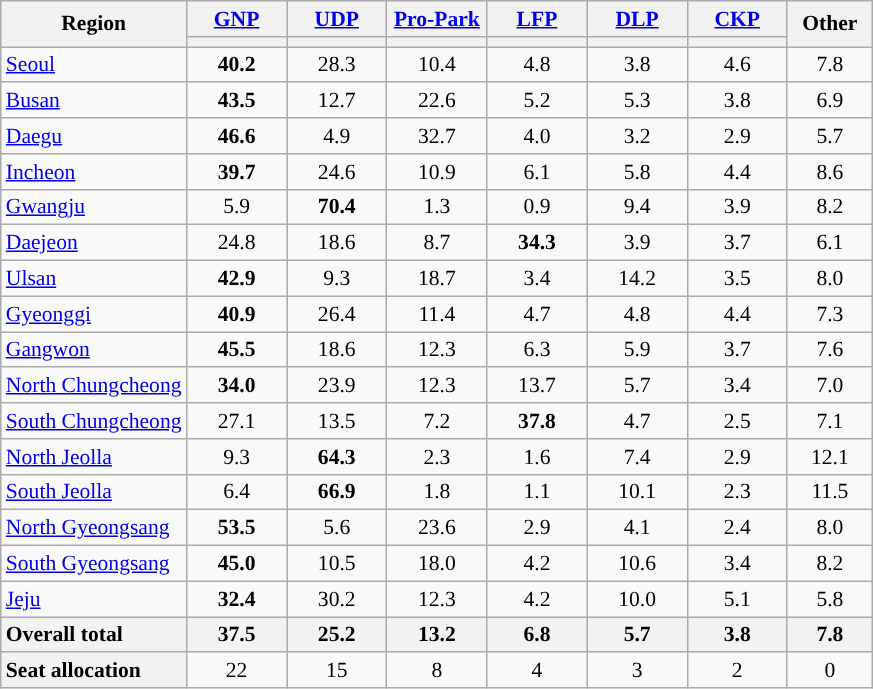<table class="wikitable nowrap sortable" style="text-align:center; font-size:90%">
<tr>
<th rowspan="2">Region</th>
<th style="width:60px" class="unsortable"><a href='#'>GNP</a></th>
<th style="width:60px" class="unsortable"><a href='#'>UDP</a></th>
<th style="width:60px" class="unsortable"><a href='#'>Pro-Park</a></th>
<th style="width:60px" class="unsortable"><a href='#'>LFP</a></th>
<th style="width:60px" class="unsortable"><a href='#'>DLP</a></th>
<th style="width:60px" class="unsortable"><a href='#'>CKP</a></th>
<th rowspan="2" style="width:50px" class="unsortable">Other</th>
</tr>
<tr>
<th style="background:"></th>
<th style="background:"></th>
<th style="background:"></th>
<th style="background:"></th>
<th style="background:"></th>
<th style="background:"></th>
</tr>
<tr>
<td style="text-align:left"><a href='#'>Seoul</a></td>
<td><strong>40.2</strong></td>
<td>28.3</td>
<td>10.4</td>
<td>4.8</td>
<td>3.8</td>
<td>4.6</td>
<td>7.8</td>
</tr>
<tr>
<td style="text-align:left"><a href='#'>Busan</a></td>
<td><strong>43.5</strong></td>
<td>12.7</td>
<td>22.6</td>
<td>5.2</td>
<td>5.3</td>
<td>3.8</td>
<td>6.9</td>
</tr>
<tr>
<td style="text-align:left"><a href='#'>Daegu</a></td>
<td><strong>46.6</strong></td>
<td>4.9</td>
<td>32.7</td>
<td>4.0</td>
<td>3.2</td>
<td>2.9</td>
<td>5.7</td>
</tr>
<tr>
<td style="text-align:left"><a href='#'>Incheon</a></td>
<td><strong>39.7</strong></td>
<td>24.6</td>
<td>10.9</td>
<td>6.1</td>
<td>5.8</td>
<td>4.4</td>
<td>8.6</td>
</tr>
<tr>
<td style="text-align:left"><a href='#'>Gwangju</a></td>
<td>5.9</td>
<td><strong>70.4</strong></td>
<td>1.3</td>
<td>0.9</td>
<td>9.4</td>
<td>3.9</td>
<td>8.2</td>
</tr>
<tr>
<td style="text-align:left"><a href='#'>Daejeon</a></td>
<td>24.8</td>
<td>18.6</td>
<td>8.7</td>
<td><strong>34.3</strong></td>
<td>3.9</td>
<td>3.7</td>
<td>6.1</td>
</tr>
<tr>
<td style="text-align:left"><a href='#'>Ulsan</a></td>
<td><strong>42.9</strong></td>
<td>9.3</td>
<td>18.7</td>
<td>3.4</td>
<td>14.2</td>
<td>3.5</td>
<td>8.0</td>
</tr>
<tr>
<td style="text-align:left"><a href='#'>Gyeonggi</a></td>
<td><strong>40.9</strong></td>
<td>26.4</td>
<td>11.4</td>
<td>4.7</td>
<td>4.8</td>
<td>4.4</td>
<td>7.3</td>
</tr>
<tr>
<td style="text-align:left"><a href='#'>Gangwon</a></td>
<td><strong>45.5</strong></td>
<td>18.6</td>
<td>12.3</td>
<td>6.3</td>
<td>5.9</td>
<td>3.7</td>
<td>7.6</td>
</tr>
<tr>
<td style="text-align:left" data-sort-value="Chungcheong N"><a href='#'>North Chungcheong</a></td>
<td><strong>34.0</strong></td>
<td>23.9</td>
<td>12.3</td>
<td>13.7</td>
<td>5.7</td>
<td>3.4</td>
<td>7.0</td>
</tr>
<tr>
<td style="text-align:left" data-sort-value="Chungcheong S"><a href='#'>South Chungcheong</a></td>
<td>27.1</td>
<td>13.5</td>
<td>7.2</td>
<td><strong>37.8</strong></td>
<td>4.7</td>
<td>2.5</td>
<td>7.1</td>
</tr>
<tr>
<td style="text-align:left" data-sort-value="Jeolla N"><a href='#'>North Jeolla</a></td>
<td>9.3</td>
<td><strong>64.3</strong></td>
<td>2.3</td>
<td>1.6</td>
<td>7.4</td>
<td>2.9</td>
<td>12.1</td>
</tr>
<tr>
<td style="text-align:left" data-sort-value="Jeolla S"><a href='#'>South Jeolla</a></td>
<td>6.4</td>
<td><strong>66.9</strong></td>
<td>1.8</td>
<td>1.1</td>
<td>10.1</td>
<td>2.3</td>
<td>11.5</td>
</tr>
<tr>
<td style="text-align:left" data-sort-value="Gyeongsang N"><a href='#'>North Gyeongsang</a></td>
<td><strong>53.5</strong></td>
<td>5.6</td>
<td>23.6</td>
<td>2.9</td>
<td>4.1</td>
<td>2.4</td>
<td>8.0</td>
</tr>
<tr>
<td style="text-align:left" data-sort-value="Gyeongsang S"><a href='#'>South Gyeongsang</a></td>
<td><strong>45.0</strong></td>
<td>10.5</td>
<td>18.0</td>
<td>4.2</td>
<td>10.6</td>
<td>3.4</td>
<td>8.2</td>
</tr>
<tr>
<td style="text-align:left"><a href='#'>Jeju</a></td>
<td><strong>32.4</strong></td>
<td>30.2</td>
<td>12.3</td>
<td>4.2</td>
<td>10.0</td>
<td>5.1</td>
<td>5.8</td>
</tr>
<tr class="sortbottom">
<th style="text-align:left">Overall total</th>
<th>37.5</th>
<th>25.2</th>
<th>13.2</th>
<th>6.8</th>
<th>5.7</th>
<th>3.8</th>
<th>7.8</th>
</tr>
<tr class="sortbottom">
<th style="text-align:left">Seat allocation</th>
<td>22</td>
<td>15</td>
<td>8</td>
<td>4</td>
<td>3</td>
<td>2</td>
<td>0</td>
</tr>
</table>
